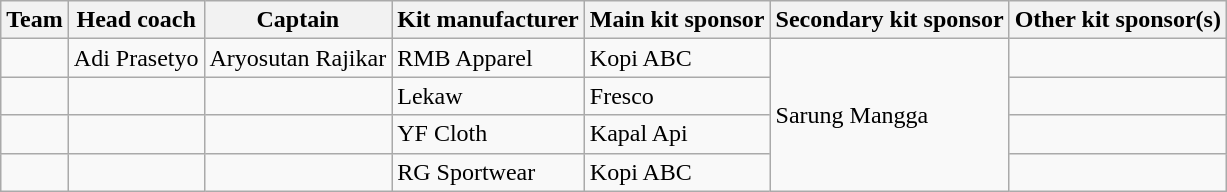<table class="wikitable">
<tr>
<th>Team</th>
<th>Head coach</th>
<th>Captain</th>
<th class="nowrap">Kit manufacturer</th>
<th>Main kit sponsor</th>
<th>Secondary kit sponsor</th>
<th>Other kit sponsor(s)</th>
</tr>
<tr>
<td></td>
<td> Adi Prasetyo</td>
<td> Aryosutan Rajikar</td>
<td> RMB Apparel</td>
<td>Kopi ABC</td>
<td rowspan=4>Sarung Mangga</td>
<td></td>
</tr>
<tr>
<td></td>
<td></td>
<td></td>
<td> Lekaw</td>
<td>Fresco</td>
<td></td>
</tr>
<tr>
<td></td>
<td></td>
<td></td>
<td> YF Cloth</td>
<td>Kapal Api</td>
<td></td>
</tr>
<tr>
<td></td>
<td></td>
<td></td>
<td> RG Sportwear</td>
<td>Kopi ABC</td>
<td></td>
</tr>
</table>
